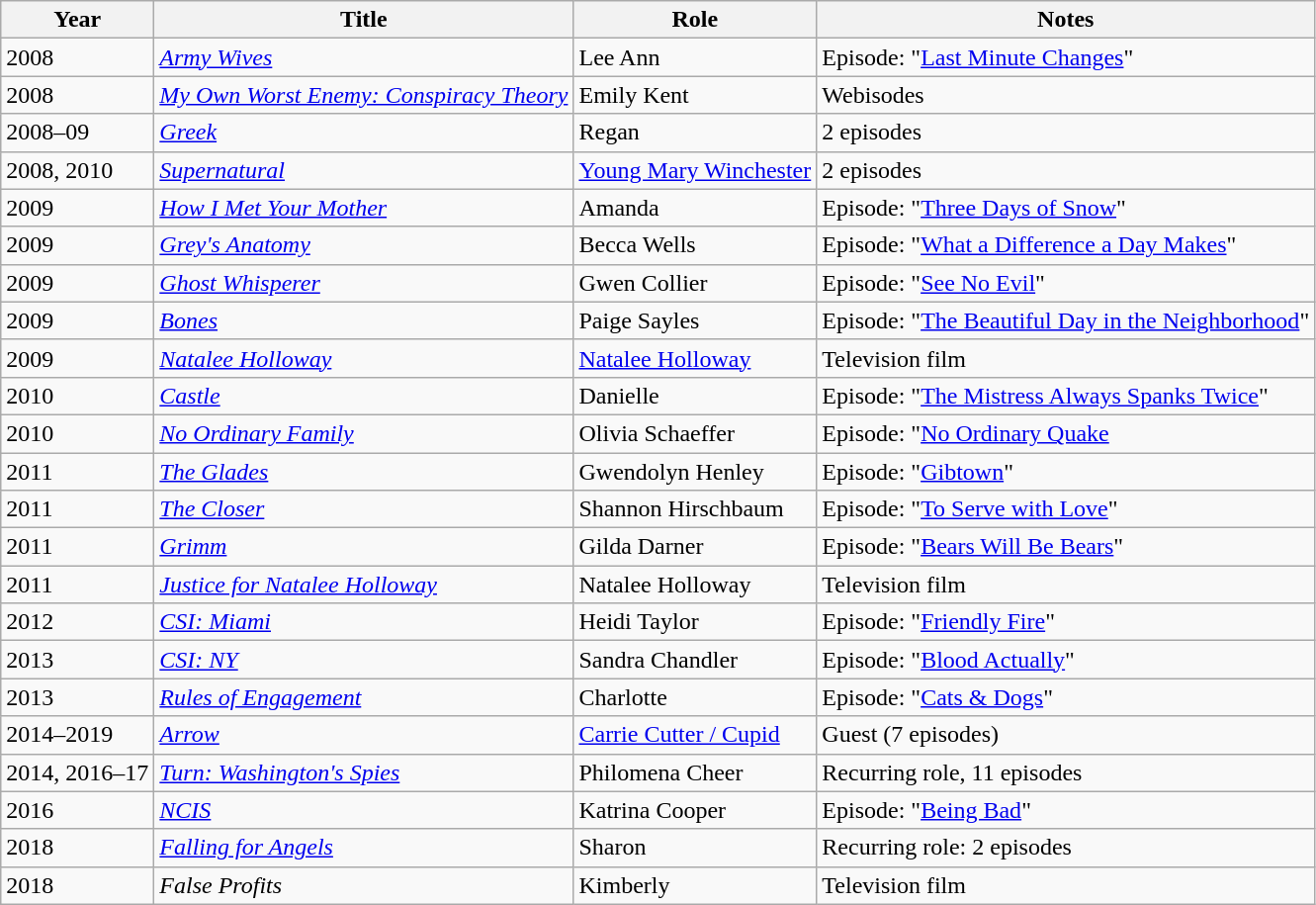<table class="wikitable sortable">
<tr>
<th>Year</th>
<th>Title</th>
<th>Role</th>
<th class="unsortable">Notes</th>
</tr>
<tr>
<td>2008</td>
<td><em><a href='#'>Army Wives</a></em></td>
<td>Lee Ann</td>
<td>Episode: "<a href='#'>Last Minute Changes</a>"</td>
</tr>
<tr>
<td>2008</td>
<td><em><a href='#'>My Own Worst Enemy: Conspiracy Theory</a></em></td>
<td>Emily Kent</td>
<td>Webisodes</td>
</tr>
<tr>
<td>2008–09</td>
<td><em><a href='#'>Greek</a></em></td>
<td>Regan</td>
<td>2 episodes</td>
</tr>
<tr>
<td>2008, 2010</td>
<td><em><a href='#'>Supernatural</a></em></td>
<td><a href='#'>Young Mary Winchester</a></td>
<td>2 episodes</td>
</tr>
<tr>
<td>2009</td>
<td><em><a href='#'>How I Met Your Mother</a></em></td>
<td>Amanda</td>
<td>Episode: "<a href='#'>Three Days of Snow</a>"</td>
</tr>
<tr>
<td>2009</td>
<td><em><a href='#'>Grey's Anatomy</a></em></td>
<td>Becca Wells</td>
<td>Episode: "<a href='#'>What a Difference a Day Makes</a>"</td>
</tr>
<tr>
<td>2009</td>
<td><em><a href='#'>Ghost Whisperer</a></em></td>
<td>Gwen Collier</td>
<td>Episode: "<a href='#'>See No Evil</a>"</td>
</tr>
<tr>
<td>2009</td>
<td><em><a href='#'>Bones</a></em></td>
<td>Paige Sayles</td>
<td>Episode: "<a href='#'>The Beautiful Day in the Neighborhood</a>"</td>
</tr>
<tr>
<td>2009</td>
<td><em><a href='#'>Natalee Holloway</a></em></td>
<td><a href='#'>Natalee Holloway</a></td>
<td>Television film</td>
</tr>
<tr>
<td>2010</td>
<td><em><a href='#'>Castle</a></em></td>
<td>Danielle</td>
<td>Episode: "<a href='#'>The Mistress Always Spanks Twice</a>"</td>
</tr>
<tr>
<td>2010</td>
<td><em><a href='#'>No Ordinary Family</a></em></td>
<td>Olivia Schaeffer</td>
<td>Episode: "<a href='#'>No Ordinary Quake</a></td>
</tr>
<tr>
<td>2011</td>
<td><em><a href='#'>The Glades</a></em></td>
<td>Gwendolyn Henley</td>
<td>Episode: "<a href='#'>Gibtown</a>"</td>
</tr>
<tr>
<td>2011</td>
<td><em><a href='#'>The Closer</a></em></td>
<td>Shannon Hirschbaum</td>
<td>Episode: "<a href='#'>To Serve with Love</a>"</td>
</tr>
<tr>
<td>2011</td>
<td><em><a href='#'>Grimm</a></em></td>
<td>Gilda Darner</td>
<td>Episode: "<a href='#'>Bears Will Be Bears</a>"</td>
</tr>
<tr>
<td>2011</td>
<td><em><a href='#'>Justice for Natalee Holloway</a></em></td>
<td>Natalee Holloway</td>
<td>Television film</td>
</tr>
<tr>
<td>2012</td>
<td><em><a href='#'>CSI: Miami</a></em></td>
<td>Heidi Taylor</td>
<td>Episode: "<a href='#'>Friendly Fire</a>"</td>
</tr>
<tr>
<td>2013</td>
<td><em><a href='#'>CSI: NY</a></em></td>
<td>Sandra Chandler</td>
<td>Episode: "<a href='#'>Blood Actually</a>"</td>
</tr>
<tr>
<td>2013</td>
<td><em><a href='#'>Rules of Engagement</a></em></td>
<td>Charlotte</td>
<td>Episode: "<a href='#'>Cats & Dogs</a>"</td>
</tr>
<tr>
<td>2014–2019</td>
<td><em><a href='#'>Arrow</a></em></td>
<td><a href='#'>Carrie Cutter / Cupid</a></td>
<td>Guest (7 episodes)</td>
</tr>
<tr>
<td>2014, 2016–17</td>
<td><em><a href='#'>Turn: Washington's Spies</a></em></td>
<td>Philomena Cheer</td>
<td>Recurring role, 11 episodes</td>
</tr>
<tr>
<td>2016</td>
<td><em><a href='#'>NCIS</a></em></td>
<td>Katrina Cooper</td>
<td>Episode: "<a href='#'>Being Bad</a>"</td>
</tr>
<tr>
<td>2018</td>
<td><em><a href='#'>Falling for Angels</a></em></td>
<td>Sharon</td>
<td>Recurring role: 2 episodes</td>
</tr>
<tr>
<td>2018</td>
<td><em>False Profits</em></td>
<td>Kimberly</td>
<td>Television film</td>
</tr>
</table>
